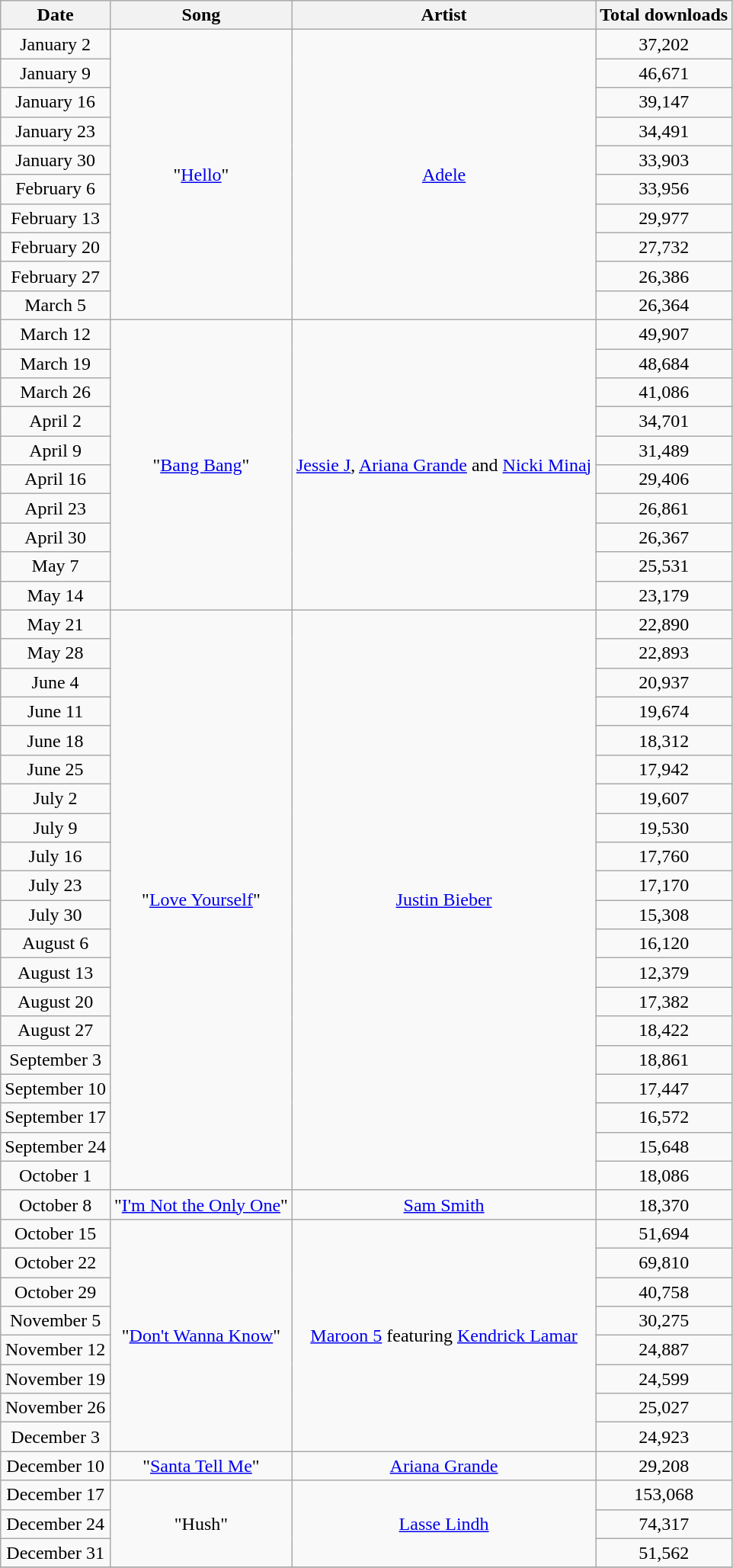<table class="wikitable" style="text-align: center;">
<tr>
<th>Date</th>
<th>Song</th>
<th>Artist</th>
<th>Total downloads</th>
</tr>
<tr>
<td>January 2</td>
<td rowspan="10">"<a href='#'>Hello</a>"</td>
<td rowspan="10"><a href='#'>Adele</a></td>
<td>37,202</td>
</tr>
<tr>
<td>January 9</td>
<td>46,671</td>
</tr>
<tr>
<td>January 16</td>
<td>39,147</td>
</tr>
<tr>
<td>January 23</td>
<td>34,491</td>
</tr>
<tr>
<td>January 30</td>
<td>33,903</td>
</tr>
<tr>
<td>February 6</td>
<td>33,956</td>
</tr>
<tr>
<td>February 13</td>
<td>29,977</td>
</tr>
<tr>
<td>February 20</td>
<td>27,732</td>
</tr>
<tr>
<td>February 27</td>
<td>26,386</td>
</tr>
<tr>
<td>March 5</td>
<td>26,364</td>
</tr>
<tr>
<td>March 12</td>
<td rowspan="10">"<a href='#'>Bang Bang</a>"</td>
<td rowspan="10"><a href='#'>Jessie J</a>, <a href='#'>Ariana Grande</a> and <a href='#'>Nicki Minaj</a></td>
<td>49,907</td>
</tr>
<tr>
<td>March 19</td>
<td>48,684</td>
</tr>
<tr>
<td>March 26</td>
<td>41,086</td>
</tr>
<tr>
<td>April 2</td>
<td>34,701</td>
</tr>
<tr>
<td>April 9</td>
<td>31,489</td>
</tr>
<tr>
<td>April 16</td>
<td>29,406</td>
</tr>
<tr>
<td>April 23</td>
<td>26,861</td>
</tr>
<tr>
<td>April 30</td>
<td>26,367</td>
</tr>
<tr>
<td>May 7</td>
<td>25,531</td>
</tr>
<tr>
<td>May 14</td>
<td>23,179</td>
</tr>
<tr>
<td>May 21</td>
<td rowspan="20">"<a href='#'>Love Yourself</a>"</td>
<td rowspan="20"><a href='#'>Justin Bieber</a></td>
<td>22,890</td>
</tr>
<tr>
<td>May 28</td>
<td>22,893</td>
</tr>
<tr>
<td>June 4</td>
<td>20,937</td>
</tr>
<tr>
<td>June 11</td>
<td>19,674</td>
</tr>
<tr>
<td>June 18</td>
<td>18,312</td>
</tr>
<tr>
<td>June 25</td>
<td>17,942</td>
</tr>
<tr>
<td>July 2</td>
<td>19,607</td>
</tr>
<tr>
<td>July 9</td>
<td>19,530</td>
</tr>
<tr>
<td>July 16</td>
<td>17,760</td>
</tr>
<tr>
<td>July 23</td>
<td>17,170</td>
</tr>
<tr>
<td>July 30</td>
<td>15,308</td>
</tr>
<tr>
<td>August 6</td>
<td>16,120</td>
</tr>
<tr>
<td>August 13</td>
<td>12,379</td>
</tr>
<tr>
<td>August 20</td>
<td>17,382</td>
</tr>
<tr>
<td>August 27</td>
<td>18,422</td>
</tr>
<tr>
<td>September 3</td>
<td>18,861</td>
</tr>
<tr>
<td>September 10</td>
<td>17,447</td>
</tr>
<tr>
<td>September 17</td>
<td>16,572</td>
</tr>
<tr>
<td>September 24</td>
<td>15,648</td>
</tr>
<tr>
<td>October 1</td>
<td>18,086</td>
</tr>
<tr>
<td>October 8</td>
<td>"<a href='#'>I'm Not the Only One</a>"</td>
<td><a href='#'>Sam Smith</a></td>
<td>18,370</td>
</tr>
<tr>
<td>October 15</td>
<td rowspan="8">"<a href='#'>Don't Wanna Know</a>"</td>
<td rowspan="8"><a href='#'>Maroon 5</a> featuring <a href='#'>Kendrick Lamar</a></td>
<td>51,694</td>
</tr>
<tr>
<td>October 22</td>
<td>69,810</td>
</tr>
<tr>
<td>October 29</td>
<td>40,758</td>
</tr>
<tr>
<td>November 5</td>
<td>30,275</td>
</tr>
<tr>
<td>November 12</td>
<td>24,887</td>
</tr>
<tr>
<td>November 19</td>
<td>24,599</td>
</tr>
<tr>
<td>November 26</td>
<td>25,027</td>
</tr>
<tr>
<td>December 3</td>
<td>24,923</td>
</tr>
<tr>
<td>December 10</td>
<td>"<a href='#'>Santa Tell Me</a>"</td>
<td><a href='#'>Ariana Grande</a></td>
<td>29,208</td>
</tr>
<tr>
<td>December 17</td>
<td rowspan="3">"Hush"</td>
<td rowspan="3"><a href='#'>Lasse Lindh</a></td>
<td>153,068</td>
</tr>
<tr>
<td>December 24</td>
<td>74,317</td>
</tr>
<tr>
<td>December 31</td>
<td>51,562</td>
</tr>
<tr>
</tr>
</table>
